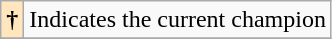<table class="wikitable">
<tr>
<th style="background-color:#FFE6BD">†</th>
<td>Indicates the current champion</td>
</tr>
<tr>
</tr>
</table>
